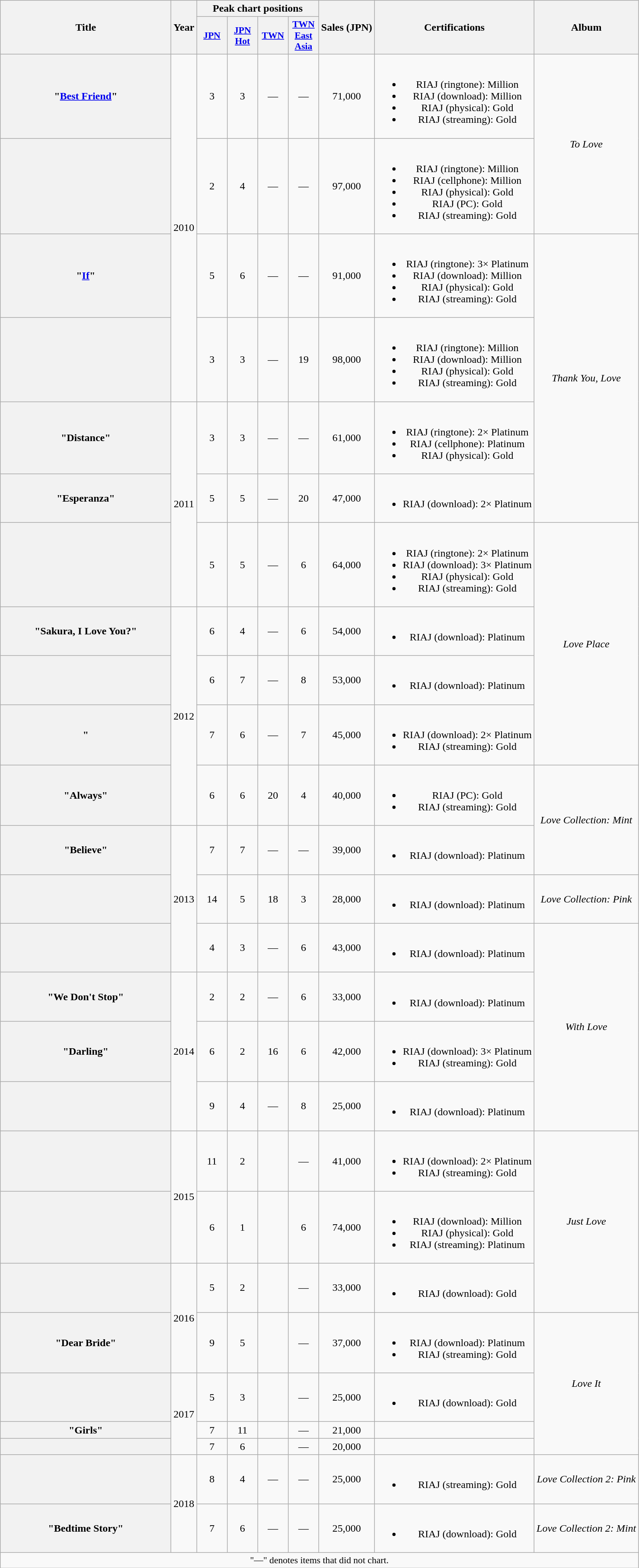<table class="wikitable plainrowheaders" style="text-align:center;">
<tr>
<th scope="col" rowspan="2" style="width:16em;">Title</th>
<th scope="col" rowspan="2">Year</th>
<th scope="col" colspan="4">Peak chart positions</th>
<th scope="col" rowspan="2">Sales (JPN)</th>
<th scope="col" rowspan="2">Certifications</th>
<th scope="col" rowspan="2">Album</th>
</tr>
<tr>
<th scope="col" style="width:2.8em;font-size:90%;"><a href='#'>JPN</a><br></th>
<th scope="col" style="width:2.8em;font-size:90%;"><a href='#'>JPN Hot</a><br></th>
<th scope="col" style="width:2.8em;font-size:90%;"><a href='#'>TWN</a><br></th>
<th scope="col" style="width:2.8em;font-size:90%;"><a href='#'>TWN East Asia</a><br></th>
</tr>
<tr>
<th scope="row">"<a href='#'>Best Friend</a>"</th>
<td rowspan="4">2010</td>
<td>3</td>
<td>3</td>
<td>—</td>
<td>—</td>
<td>71,000</td>
<td><br><ul><li>RIAJ <span>(ringtone)</span>: Million</li><li>RIAJ <span>(download)</span>: Million</li><li>RIAJ <span>(physical)</span>: Gold</li><li>RIAJ <span>(streaming)</span>: Gold</li></ul></td>
<td rowspan="2"><em>To Love</em></td>
</tr>
<tr>
<th scope="row"></th>
<td>2</td>
<td>4</td>
<td>—</td>
<td>—</td>
<td>97,000</td>
<td><br><ul><li>RIAJ <span>(ringtone)</span>: Million</li><li>RIAJ <span>(cellphone)</span>: Million</li><li>RIAJ <span>(physical)</span>: Gold</li><li>RIAJ <span>(PC)</span>: Gold</li><li>RIAJ <span>(streaming)</span>: Gold</li></ul></td>
</tr>
<tr>
<th scope="row">"<a href='#'>If</a>"</th>
<td>5</td>
<td>6</td>
<td>—</td>
<td>—</td>
<td>91,000</td>
<td><br><ul><li>RIAJ <span>(ringtone)</span>: 3× Platinum</li><li>RIAJ <span>(download)</span>: Million</li><li>RIAJ <span>(physical)</span>: Gold</li><li>RIAJ <span>(streaming)</span>: Gold</li></ul></td>
<td rowspan="4"><em>Thank You, Love</em></td>
</tr>
<tr>
<th scope="row"></th>
<td>3</td>
<td>3</td>
<td>—</td>
<td>19</td>
<td>98,000</td>
<td><br><ul><li>RIAJ <span>(ringtone)</span>: Million</li><li>RIAJ <span>(download)</span>: Million</li><li>RIAJ <span>(physical)</span>: Gold</li><li>RIAJ <span>(streaming)</span>: Gold</li></ul></td>
</tr>
<tr>
<th scope="row">"Distance"</th>
<td rowspan="3">2011</td>
<td>3</td>
<td>3</td>
<td>—</td>
<td>—</td>
<td>61,000</td>
<td><br><ul><li>RIAJ <span>(ringtone)</span>: 2× Platinum</li><li>RIAJ <span>(cellphone)</span>: Platinum</li><li>RIAJ <span>(physical)</span>: Gold</li></ul></td>
</tr>
<tr>
<th scope="row">"Esperanza"</th>
<td>5</td>
<td>5</td>
<td>—</td>
<td>20</td>
<td>47,000</td>
<td><br><ul><li>RIAJ <span>(download)</span>: 2× Platinum</li></ul></td>
</tr>
<tr>
<th scope="row"></th>
<td>5</td>
<td>5</td>
<td>—</td>
<td>6</td>
<td>64,000</td>
<td><br><ul><li>RIAJ <span>(ringtone)</span>: 2× Platinum</li><li>RIAJ <span>(download)</span>: 3× Platinum</li><li>RIAJ <span>(physical)</span>: Gold</li><li>RIAJ <span>(streaming)</span>: Gold</li></ul></td>
<td rowspan="4"><em>Love Place</em></td>
</tr>
<tr>
<th scope="row">"Sakura, I Love You?"</th>
<td rowspan="4">2012</td>
<td>6</td>
<td>4</td>
<td>—</td>
<td>6</td>
<td>54,000</td>
<td><br><ul><li>RIAJ <span>(download)</span>: Platinum</li></ul></td>
</tr>
<tr>
<th scope="row"></th>
<td>6</td>
<td>7</td>
<td>—</td>
<td>8</td>
<td>53,000</td>
<td><br><ul><li>RIAJ <span>(download)</span>: Platinum</li></ul></td>
</tr>
<tr>
<th scope="row">"</th>
<td>7</td>
<td>6</td>
<td>—</td>
<td>7</td>
<td>45,000</td>
<td><br><ul><li>RIAJ <span>(download)</span>: 2× Platinum</li><li>RIAJ <span>(streaming)</span>: Gold</li></ul></td>
</tr>
<tr>
<th scope="row">"Always"</th>
<td>6</td>
<td>6</td>
<td>20</td>
<td>4</td>
<td>40,000</td>
<td><br><ul><li>RIAJ <span>(PC)</span>: Gold</li><li>RIAJ <span>(streaming)</span>: Gold</li></ul></td>
<td rowspan="2"><em>Love Collection: Mint</em></td>
</tr>
<tr>
<th scope="row">"Believe"</th>
<td rowspan="3">2013</td>
<td>7</td>
<td>7</td>
<td>—</td>
<td>—</td>
<td>39,000</td>
<td><br><ul><li>RIAJ <span>(download)</span>: Platinum</li></ul></td>
</tr>
<tr>
<th scope="row"></th>
<td>14</td>
<td>5</td>
<td>18</td>
<td>3</td>
<td>28,000</td>
<td><br><ul><li>RIAJ <span>(download)</span>: Platinum</li></ul></td>
<td><em>Love Collection: Pink</em></td>
</tr>
<tr>
<th scope="row"></th>
<td>4</td>
<td>3</td>
<td>—</td>
<td>6</td>
<td>43,000</td>
<td><br><ul><li>RIAJ <span>(download)</span>: Platinum</li></ul></td>
<td rowspan="4"><em>With Love</em></td>
</tr>
<tr>
<th scope="row">"We Don't Stop"</th>
<td rowspan="3">2014</td>
<td>2</td>
<td>2</td>
<td>—</td>
<td>6</td>
<td>33,000</td>
<td><br><ul><li>RIAJ <span>(download)</span>: Platinum</li></ul></td>
</tr>
<tr>
<th scope="row">"Darling"</th>
<td>6</td>
<td>2</td>
<td>16</td>
<td>6</td>
<td>42,000</td>
<td><br><ul><li>RIAJ <span>(download)</span>: 3× Platinum</li><li>RIAJ <span>(streaming)</span>: Gold</li></ul></td>
</tr>
<tr>
<th scope="row"></th>
<td>9</td>
<td>4</td>
<td>—</td>
<td>8</td>
<td>25,000</td>
<td><br><ul><li>RIAJ <span>(download)</span>: Platinum</li></ul></td>
</tr>
<tr>
<th scope="row"></th>
<td rowspan="2">2015</td>
<td>11</td>
<td>2</td>
<td></td>
<td>—</td>
<td>41,000</td>
<td><br><ul><li>RIAJ <span>(download)</span>: 2× Platinum</li><li>RIAJ <span>(streaming)</span>: Gold</li></ul></td>
<td rowspan="3"><em>Just Love</em></td>
</tr>
<tr>
<th scope="row"></th>
<td>6</td>
<td>1</td>
<td></td>
<td>6</td>
<td>74,000</td>
<td><br><ul><li>RIAJ <span>(download)</span>: Million</li><li>RIAJ <span>(physical)</span>: Gold</li><li>RIAJ <span>(streaming)</span>: Platinum</li></ul></td>
</tr>
<tr>
<th scope="row"></th>
<td rowspan="2">2016</td>
<td>5</td>
<td>2</td>
<td></td>
<td>—</td>
<td>33,000</td>
<td><br><ul><li>RIAJ <span>(download)</span>: Gold</li></ul></td>
</tr>
<tr>
<th scope="row">"Dear Bride"</th>
<td>9</td>
<td>5</td>
<td></td>
<td>—</td>
<td>37,000</td>
<td><br><ul><li>RIAJ <span>(download)</span>: Platinum</li><li>RIAJ <span>(streaming)</span>: Gold</li></ul></td>
<td rowspan="4"><em>Love It</em></td>
</tr>
<tr>
<th scope="row"></th>
<td rowspan="3">2017</td>
<td>5</td>
<td>3</td>
<td></td>
<td>—</td>
<td>25,000</td>
<td><br><ul><li>RIAJ <span>(download)</span>: Gold</li></ul></td>
</tr>
<tr>
<th scope="row">"Girls"</th>
<td>7</td>
<td>11</td>
<td></td>
<td>—</td>
<td>21,000</td>
<td></td>
</tr>
<tr>
<th scope="row"></th>
<td>7</td>
<td>6</td>
<td></td>
<td>—</td>
<td>20,000</td>
<td></td>
</tr>
<tr>
<th scope="row"></th>
<td rowspan="2">2018</td>
<td>8</td>
<td>4</td>
<td>—</td>
<td>—</td>
<td>25,000</td>
<td><br><ul><li>RIAJ <span>(streaming)</span>: Gold</li></ul></td>
<td><em>Love Collection 2: Pink</em></td>
</tr>
<tr>
<th scope="row">"Bedtime Story"</th>
<td>7</td>
<td>6</td>
<td>—</td>
<td>—</td>
<td>25,000</td>
<td><br><ul><li>RIAJ <span>(download)</span>: Gold</li></ul></td>
<td><em>Love Collection 2: Mint</em></td>
</tr>
<tr>
<td colspan="12" align="center" style="font-size:90%;">"—" denotes items that did not chart.</td>
</tr>
</table>
